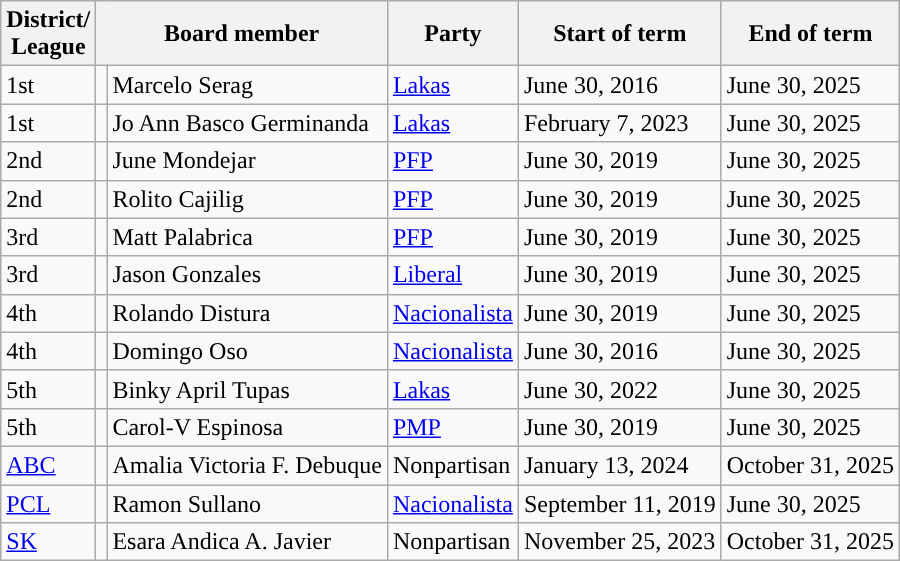<table class="wikitable">
<tr>
<th>District/<br>League</th>
<th colspan="2">Board member</th>
<th>Party</th>
<th>Start of term</th>
<th>End of term</th>
</tr>
<tr>
<td>1st</td>
<td></td>
<td>Marcelo Serag</td>
<td><a href='#'>Lakas</a></td>
<td>June 30, 2016</td>
<td>June 30, 2025</td>
</tr>
<tr>
<td>1st</td>
<td></td>
<td>Jo Ann Basco Germinanda</td>
<td><a href='#'>Lakas</a></td>
<td>February 7, 2023</td>
<td>June 30, 2025</td>
</tr>
<tr>
<td>2nd</td>
<td></td>
<td>June Mondejar</td>
<td><a href='#'>PFP</a></td>
<td>June 30, 2019</td>
<td>June 30, 2025</td>
</tr>
<tr>
<td>2nd</td>
<td></td>
<td>Rolito Cajilig</td>
<td><a href='#'>PFP</a></td>
<td>June 30, 2019</td>
<td>June 30, 2025</td>
</tr>
<tr>
<td>3rd</td>
<td></td>
<td>Matt Palabrica</td>
<td><a href='#'>PFP</a></td>
<td>June 30, 2019</td>
<td>June 30, 2025</td>
</tr>
<tr>
<td>3rd</td>
<td></td>
<td>Jason Gonzales</td>
<td><a href='#'>Liberal</a></td>
<td>June 30, 2019</td>
<td>June 30, 2025</td>
</tr>
<tr>
<td>4th</td>
<td></td>
<td>Rolando Distura</td>
<td><a href='#'>Nacionalista</a></td>
<td>June 30, 2019</td>
<td>June 30, 2025</td>
</tr>
<tr>
<td>4th</td>
<td></td>
<td>Domingo Oso</td>
<td><a href='#'>Nacionalista</a></td>
<td>June 30, 2016</td>
<td>June 30, 2025</td>
</tr>
<tr>
<td>5th</td>
<td></td>
<td>Binky April Tupas</td>
<td><a href='#'>Lakas</a></td>
<td>June 30, 2022</td>
<td>June 30, 2025</td>
</tr>
<tr>
<td>5th</td>
<td></td>
<td>Carol-V Espinosa</td>
<td><a href='#'>PMP</a></td>
<td>June 30, 2019</td>
<td>June 30, 2025</td>
</tr>
<tr>
<td><a href='#'>ABC</a></td>
<td></td>
<td>Amalia Victoria F. Debuque</td>
<td>Nonpartisan</td>
<td>January 13, 2024</td>
<td>October 31, 2025</td>
</tr>
<tr>
<td><a href='#'>PCL</a></td>
<td></td>
<td>Ramon Sullano</td>
<td><a href='#'>Nacionalista</a></td>
<td>September 11, 2019</td>
<td>June 30, 2025</td>
</tr>
<tr>
<td><a href='#'>SK</a></td>
<td></td>
<td>Esara Andica A. Javier</td>
<td>Nonpartisan</td>
<td>November 25, 2023</td>
<td>October 31, 2025</td>
</tr>
</table>
